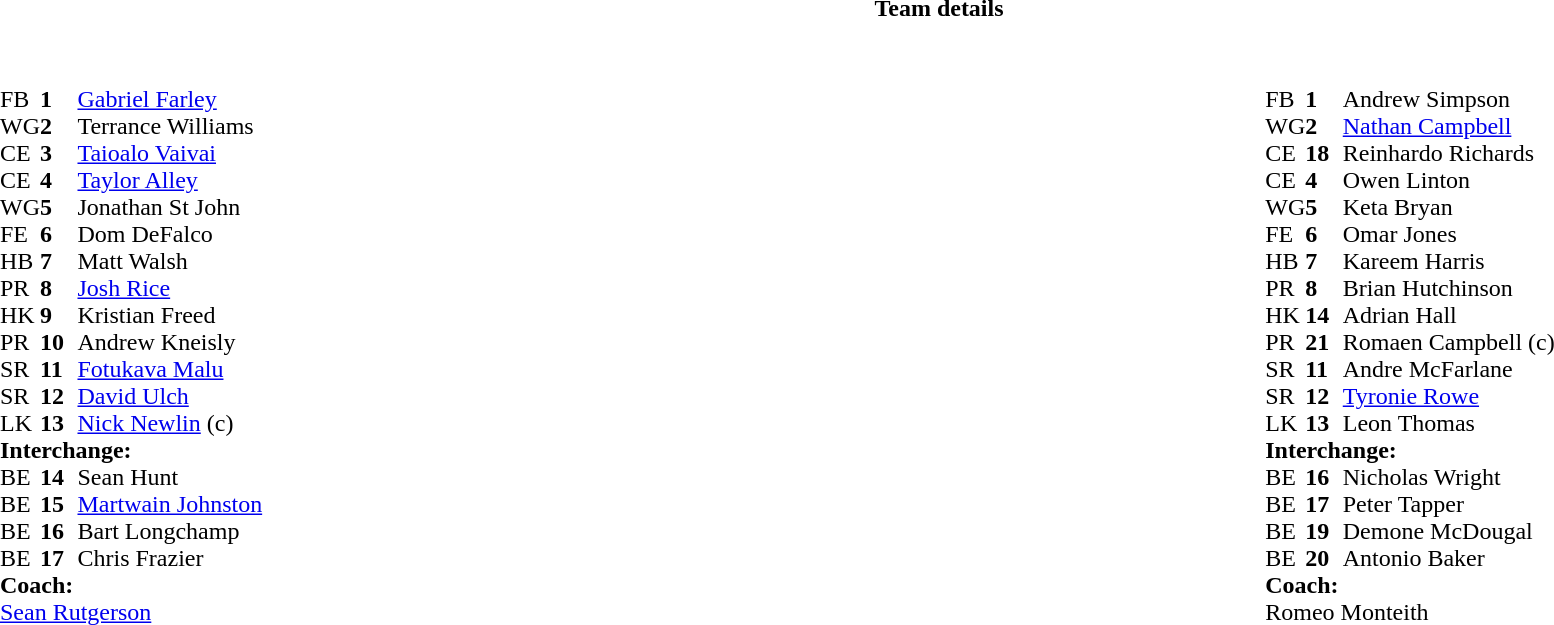<table border="0" width="100%" class="collapsible collapsed">
<tr>
<th>Team details</th>
</tr>
<tr>
<td><br><table width="100%">
<tr>
<td valign="top" width="50%"><br><table style="font-size: 100%" cellspacing="0" cellpadding="0">
<tr>
<th width="25"></th>
<th width="25"></th>
</tr>
<tr>
<td>FB</td>
<td><strong>1</strong></td>
<td><a href='#'>Gabriel Farley</a></td>
</tr>
<tr>
<td>WG</td>
<td><strong>2</strong></td>
<td>Terrance Williams</td>
</tr>
<tr>
<td>CE</td>
<td><strong>3</strong></td>
<td><a href='#'>Taioalo Vaivai</a></td>
</tr>
<tr>
<td>CE</td>
<td><strong>4</strong></td>
<td><a href='#'>Taylor Alley</a></td>
</tr>
<tr>
<td>WG</td>
<td><strong>5</strong></td>
<td>Jonathan St John</td>
</tr>
<tr>
<td>FE</td>
<td><strong>6</strong></td>
<td>Dom DeFalco</td>
</tr>
<tr>
<td>HB</td>
<td><strong>7</strong></td>
<td>Matt Walsh</td>
</tr>
<tr>
<td>PR</td>
<td><strong>8</strong></td>
<td><a href='#'>Josh Rice</a></td>
</tr>
<tr>
<td>HK</td>
<td><strong>9</strong></td>
<td>Kristian Freed</td>
</tr>
<tr>
<td>PR</td>
<td><strong>10</strong></td>
<td>Andrew Kneisly</td>
</tr>
<tr>
<td>SR</td>
<td><strong>11</strong></td>
<td><a href='#'>Fotukava Malu</a></td>
</tr>
<tr>
<td>SR</td>
<td><strong>12</strong></td>
<td><a href='#'>David Ulch</a></td>
</tr>
<tr>
<td>LK</td>
<td><strong>13</strong></td>
<td><a href='#'>Nick Newlin</a> (c)</td>
</tr>
<tr>
<td colspan=3><strong>Interchange:</strong></td>
</tr>
<tr>
<td>BE</td>
<td><strong>14</strong></td>
<td>Sean Hunt</td>
</tr>
<tr>
<td>BE</td>
<td><strong>15</strong></td>
<td><a href='#'>Martwain Johnston</a></td>
</tr>
<tr>
<td>BE</td>
<td><strong>16</strong></td>
<td>Bart Longchamp</td>
</tr>
<tr>
<td>BE</td>
<td><strong>17</strong></td>
<td>Chris Frazier</td>
</tr>
<tr>
<td colspan=3><strong>Coach:</strong></td>
</tr>
<tr>
<td colspan="4"> <a href='#'>Sean Rutgerson</a></td>
</tr>
</table>
</td>
<td valign="top" width="50%"><br><table style="font-size: 100%" cellspacing="0" cellpadding="0" align="center">
<tr>
<th width="25"></th>
<th width="25"></th>
</tr>
<tr>
<td>FB</td>
<td><strong>1</strong></td>
<td>Andrew Simpson</td>
</tr>
<tr>
<td>WG</td>
<td><strong>2</strong></td>
<td><a href='#'>Nathan Campbell</a></td>
</tr>
<tr>
<td>CE</td>
<td><strong>18</strong></td>
<td>Reinhardo Richards</td>
</tr>
<tr>
<td>CE</td>
<td><strong>4</strong></td>
<td>Owen Linton</td>
</tr>
<tr>
<td>WG</td>
<td><strong>5</strong></td>
<td>Keta Bryan</td>
</tr>
<tr>
<td>FE</td>
<td><strong>6</strong></td>
<td>Omar Jones</td>
</tr>
<tr>
<td>HB</td>
<td><strong>7</strong></td>
<td>Kareem Harris</td>
</tr>
<tr>
<td>PR</td>
<td><strong>8</strong></td>
<td>Brian Hutchinson</td>
</tr>
<tr>
<td>HK</td>
<td><strong>14</strong></td>
<td>Adrian Hall</td>
</tr>
<tr>
<td>PR</td>
<td><strong>21</strong></td>
<td>Romaen Campbell (c)</td>
</tr>
<tr>
<td>SR</td>
<td><strong>11</strong></td>
<td>Andre McFarlane</td>
</tr>
<tr>
<td>SR</td>
<td><strong>12</strong></td>
<td><a href='#'>Tyronie Rowe</a></td>
</tr>
<tr>
<td>LK</td>
<td><strong>13</strong></td>
<td>Leon Thomas</td>
</tr>
<tr>
<td colspan=3><strong>Interchange:</strong></td>
</tr>
<tr>
<td>BE</td>
<td><strong>16</strong></td>
<td>Nicholas Wright</td>
</tr>
<tr>
<td>BE</td>
<td><strong>17</strong></td>
<td>Peter Tapper</td>
</tr>
<tr>
<td>BE</td>
<td><strong>19</strong></td>
<td>Demone McDougal</td>
</tr>
<tr>
<td>BE</td>
<td><strong>20</strong></td>
<td>Antonio Baker</td>
</tr>
<tr>
<td colspan=3><strong>Coach:</strong></td>
</tr>
<tr>
<td colspan="4"> Romeo Monteith</td>
</tr>
</table>
</td>
</tr>
</table>
</td>
</tr>
</table>
